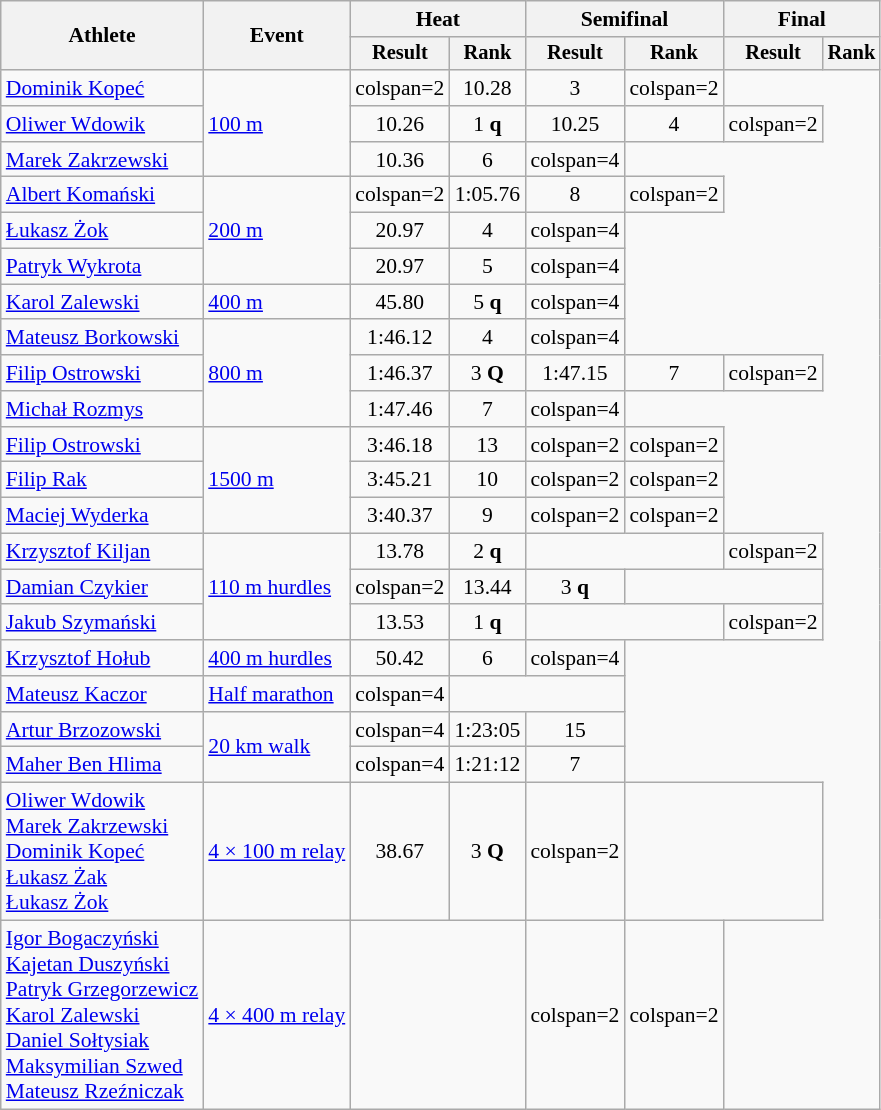<table class="wikitable" style="font-size:90%">
<tr>
<th rowspan="2">Athlete</th>
<th rowspan="2">Event</th>
<th colspan="2">Heat</th>
<th colspan="2">Semifinal</th>
<th colspan="2">Final</th>
</tr>
<tr style="font-size:95%">
<th>Result</th>
<th>Rank</th>
<th>Result</th>
<th>Rank</th>
<th>Result</th>
<th>Rank</th>
</tr>
<tr align=center>
<td align=left><a href='#'>Dominik Kopeć</a></td>
<td align=left rowspan=3><a href='#'>100 m</a></td>
<td>colspan=2 </td>
<td>10.28</td>
<td>3</td>
<td>colspan=2 </td>
</tr>
<tr align=center>
<td align=left><a href='#'>Oliwer Wdowik</a></td>
<td>10.26</td>
<td>1 <strong>q</strong></td>
<td>10.25</td>
<td>4</td>
<td>colspan=2 </td>
</tr>
<tr align=center>
<td align=left><a href='#'>Marek Zakrzewski</a></td>
<td>10.36</td>
<td>6</td>
<td>colspan=4 </td>
</tr>
<tr align=center>
<td align=left><a href='#'>Albert Komański</a></td>
<td align=left rowspan=3><a href='#'>200 m</a></td>
<td>colspan=2 </td>
<td>1:05.76</td>
<td>8</td>
<td>colspan=2 </td>
</tr>
<tr align=center>
<td align=left><a href='#'>Łukasz Żok</a></td>
<td>20.97</td>
<td>4</td>
<td>colspan=4 </td>
</tr>
<tr align=center>
<td align=left><a href='#'>Patryk Wykrota</a></td>
<td>20.97</td>
<td>5</td>
<td>colspan=4 </td>
</tr>
<tr align=center>
<td align=left><a href='#'>Karol Zalewski</a></td>
<td align=left><a href='#'>400 m</a></td>
<td>45.80 </td>
<td>5 <strong>q</strong></td>
<td>colspan=4 </td>
</tr>
<tr align=center>
<td align=left><a href='#'>Mateusz Borkowski</a></td>
<td align=left rowspan=3><a href='#'>800 m</a></td>
<td>1:46.12</td>
<td>4</td>
<td>colspan=4 </td>
</tr>
<tr align=center>
<td align=left><a href='#'>Filip Ostrowski</a></td>
<td>1:46.37</td>
<td>3 <strong>Q</strong></td>
<td>1:47.15</td>
<td>7</td>
<td>colspan=2 </td>
</tr>
<tr align=center>
<td align=left><a href='#'>Michał Rozmys</a></td>
<td>1:47.46</td>
<td>7</td>
<td>colspan=4 </td>
</tr>
<tr align=center>
<td align=left><a href='#'>Filip Ostrowski</a></td>
<td align=left rowspan=3><a href='#'>1500 m</a></td>
<td>3:46.18</td>
<td>13</td>
<td>colspan=2 </td>
<td>colspan=2 </td>
</tr>
<tr align=center>
<td align=left><a href='#'>Filip Rak</a></td>
<td>3:45.21</td>
<td>10</td>
<td>colspan=2 </td>
<td>colspan=2 </td>
</tr>
<tr align=center>
<td align=left><a href='#'>Maciej Wyderka</a></td>
<td>3:40.37</td>
<td>9</td>
<td>colspan=2 </td>
<td>colspan=2 </td>
</tr>
<tr align=center>
<td align=left><a href='#'>Krzysztof Kiljan</a></td>
<td align=left rowspan=3><a href='#'>110 m hurdles</a></td>
<td>13.78</td>
<td>2 <strong>q</strong></td>
<td colspan=2></td>
<td>colspan=2 </td>
</tr>
<tr align=center>
<td align=left><a href='#'>Damian Czykier</a></td>
<td>colspan=2 </td>
<td>13.44</td>
<td>3 <strong>q</strong></td>
<td colspan=2></td>
</tr>
<tr align=center>
<td align=left><a href='#'>Jakub Szymański</a></td>
<td>13.53</td>
<td>1 <strong>q</strong></td>
<td colspan=2></td>
<td>colspan=2 </td>
</tr>
<tr align=center>
<td align=left><a href='#'>Krzysztof Hołub</a></td>
<td align=left><a href='#'>400 m hurdles</a></td>
<td>50.42</td>
<td>6</td>
<td>colspan=4 </td>
</tr>
<tr align=center>
<td align=left><a href='#'>Mateusz Kaczor</a></td>
<td align=left><a href='#'>Half marathon</a></td>
<td>colspan=4 </td>
<td colspan=2></td>
</tr>
<tr align=center>
<td align=left><a href='#'>Artur Brzozowski</a></td>
<td align=left rowspan=2><a href='#'>20 km walk</a></td>
<td>colspan=4 </td>
<td>1:23:05</td>
<td>15</td>
</tr>
<tr align=center>
<td align=left><a href='#'>Maher Ben Hlima</a></td>
<td>colspan=4 </td>
<td>1:21:12</td>
<td>7</td>
</tr>
<tr align=center>
<td align=left><a href='#'>Oliwer Wdowik</a><br> <a href='#'>Marek Zakrzewski</a><br> <a href='#'>Dominik Kopeć</a><br> <a href='#'>Łukasz Żak</a><br><a href='#'>Łukasz Żok</a></td>
<td align=left><a href='#'>4 × 100 m relay</a></td>
<td>38.67 </td>
<td>3 <strong>Q</strong></td>
<td>colspan=2 </td>
<td colspan=2></td>
</tr>
<tr align=center>
<td align=left><a href='#'>Igor Bogaczyński</a><br> <a href='#'>Kajetan Duszyński</a><br> <a href='#'>Patryk Grzegorzewicz</a><br> <a href='#'>Karol Zalewski</a><br><a href='#'>Daniel Sołtysiak</a><br><a href='#'>Maksymilian Szwed</a><br><a href='#'>Mateusz Rzeźniczak</a></td>
<td align=left><a href='#'>4 × 400 m relay</a></td>
<td colspan=2></td>
<td>colspan=2 </td>
<td>colspan=2 </td>
</tr>
</table>
